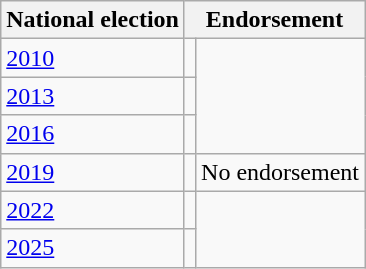<table class="wikitable">
<tr>
<th>National election</th>
<th colspan="2">Endorsement</th>
</tr>
<tr>
<td><a href='#'>2010</a></td>
<td></td>
</tr>
<tr>
<td><a href='#'>2013</a></td>
<td></td>
</tr>
<tr>
<td><a href='#'>2016</a></td>
<td></td>
</tr>
<tr>
<td><a href='#'>2019</a></td>
<td></td>
<td>No endorsement</td>
</tr>
<tr>
<td><a href='#'>2022</a></td>
<td></td>
</tr>
<tr>
<td><a href='#'>2025</a></td>
<td></td>
</tr>
</table>
